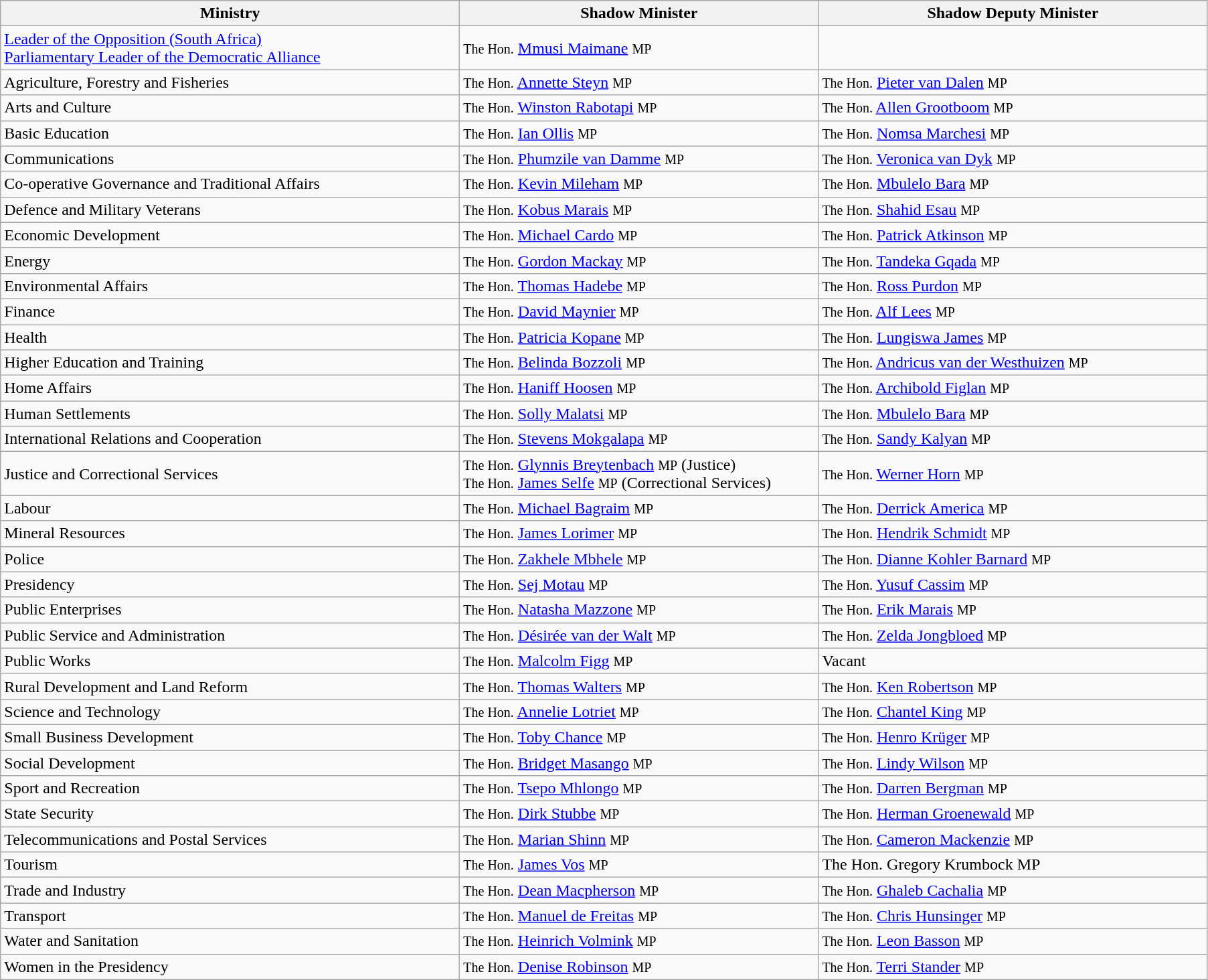<table class="wikitable">
<tr>
<th width=450>Ministry</th>
<th width=350>Shadow Minister</th>
<th width=380>Shadow Deputy Minister</th>
</tr>
<tr>
<td><a href='#'>Leader of the Opposition (South Africa)</a><br><a href='#'>Parliamentary Leader of the Democratic Alliance</a></td>
<td><small>The Hon.</small> <a href='#'>Mmusi Maimane</a> <small>MP</small></td>
<td></td>
</tr>
<tr>
<td>Agriculture, Forestry and Fisheries</td>
<td><small>The Hon.</small> <a href='#'>Annette Steyn</a> <small>MP</small></td>
<td><small>The Hon.</small> <a href='#'>Pieter van Dalen</a> <small>MP</small></td>
</tr>
<tr>
<td>Arts and Culture</td>
<td><small>The Hon.</small> <a href='#'>Winston Rabotapi</a> <small>MP</small></td>
<td><small>The Hon.</small> <a href='#'>Allen Grootboom</a> <small>MP</small></td>
</tr>
<tr>
<td>Basic Education</td>
<td><small>The Hon.</small> <a href='#'>Ian Ollis</a> <small>MP</small></td>
<td><small>The Hon.</small> <a href='#'>Nomsa Marchesi</a> <small>MP</small></td>
</tr>
<tr>
<td>Communications</td>
<td><small>The Hon.</small> <a href='#'>Phumzile van Damme</a> <small>MP</small></td>
<td><small>The Hon.</small> <a href='#'>Veronica van Dyk</a> <small>MP</small></td>
</tr>
<tr>
<td>Co-operative Governance and Traditional Affairs</td>
<td><small>The Hon.</small> <a href='#'>Kevin Mileham</a> <small>MP</small></td>
<td><small>The Hon.</small> <a href='#'>Mbulelo Bara</a> <small>MP</small></td>
</tr>
<tr>
<td>Defence and Military Veterans</td>
<td><small>The Hon.</small> <a href='#'>Kobus Marais</a> <small>MP</small></td>
<td><small>The Hon.</small> <a href='#'>Shahid Esau</a> <small>MP</small></td>
</tr>
<tr>
<td>Economic Development</td>
<td><small>The Hon.</small> <a href='#'>Michael Cardo</a> <small>MP</small></td>
<td><small>The Hon.</small> <a href='#'>Patrick Atkinson</a> <small>MP</small></td>
</tr>
<tr>
<td>Energy</td>
<td><small>The Hon.</small> <a href='#'>Gordon Mackay</a> <small>MP</small></td>
<td><small>The Hon.</small> <a href='#'>Tandeka Gqada</a> <small>MP</small></td>
</tr>
<tr>
<td>Environmental Affairs</td>
<td><small>The Hon.</small> <a href='#'>Thomas Hadebe</a> <small>MP</small></td>
<td><small>The Hon.</small> <a href='#'>Ross Purdon</a> <small>MP</small></td>
</tr>
<tr>
<td>Finance</td>
<td><small>The Hon.</small> <a href='#'>David Maynier</a> <small>MP</small></td>
<td><small>The Hon.</small> <a href='#'>Alf Lees</a> <small>MP</small></td>
</tr>
<tr>
<td>Health</td>
<td><small>The Hon.</small> <a href='#'>Patricia Kopane</a> <small>MP</small></td>
<td><small>The Hon.</small> <a href='#'>Lungiswa James</a> <small>MP</small></td>
</tr>
<tr>
<td>Higher Education and Training</td>
<td><small>The Hon.</small> <a href='#'>Belinda Bozzoli</a> <small>MP</small></td>
<td><small>The Hon.</small> <a href='#'>Andricus van der Westhuizen</a> <small>MP</small></td>
</tr>
<tr>
<td>Home Affairs</td>
<td><small>The Hon.</small> <a href='#'>Haniff Hoosen</a> <small>MP</small></td>
<td><small>The Hon.</small> <a href='#'>Archibold Figlan</a> <small>MP</small></td>
</tr>
<tr>
<td>Human Settlements</td>
<td><small>The Hon.</small> <a href='#'>Solly Malatsi</a> <small>MP</small></td>
<td><small>The Hon.</small> <a href='#'>Mbulelo Bara</a> <small>MP</small></td>
</tr>
<tr>
<td>International Relations and Cooperation</td>
<td><small>The Hon.</small> <a href='#'>Stevens Mokgalapa</a> <small>MP</small></td>
<td><small>The Hon.</small> <a href='#'>Sandy Kalyan</a> <small>MP</small></td>
</tr>
<tr>
<td>Justice and Correctional Services</td>
<td><small>The Hon.</small> <a href='#'>Glynnis Breytenbach</a> <small>MP</small> (Justice)<br> <small>The Hon.</small> <a href='#'>James Selfe</a> <small>MP</small> (Correctional Services)</td>
<td><small>The Hon.</small> <a href='#'>Werner Horn</a> <small>MP</small></td>
</tr>
<tr>
<td>Labour</td>
<td><small>The Hon.</small> <a href='#'>Michael Bagraim</a> <small>MP</small></td>
<td><small>The Hon.</small> <a href='#'>Derrick America</a> <small>MP</small></td>
</tr>
<tr>
<td>Mineral Resources</td>
<td><small>The Hon.</small> <a href='#'>James Lorimer</a> <small>MP</small></td>
<td><small>The Hon.</small> <a href='#'>Hendrik Schmidt</a> <small>MP</small></td>
</tr>
<tr>
<td>Police</td>
<td><small>The Hon.</small> <a href='#'>Zakhele Mbhele</a> <small>MP</small></td>
<td><small>The Hon.</small> <a href='#'>Dianne Kohler Barnard</a> <small>MP</small></td>
</tr>
<tr>
<td>Presidency</td>
<td><small>The Hon.</small> <a href='#'>Sej Motau</a> <small>MP</small></td>
<td><small>The Hon.</small> <a href='#'>Yusuf Cassim</a> <small>MP</small></td>
</tr>
<tr>
<td>Public Enterprises</td>
<td><small>The Hon.</small> <a href='#'>Natasha Mazzone</a> <small>MP</small></td>
<td><small>The Hon.</small> <a href='#'>Erik Marais</a> <small>MP</small></td>
</tr>
<tr>
<td>Public Service and Administration</td>
<td><small>The Hon.</small> <a href='#'>Désirée van der Walt</a> <small>MP</small></td>
<td><small>The Hon.</small> <a href='#'>Zelda Jongbloed</a> <small>MP</small></td>
</tr>
<tr>
<td>Public Works</td>
<td><small>The Hon.</small> <a href='#'>Malcolm Figg</a> <small>MP</small></td>
<td>Vacant</td>
</tr>
<tr>
<td>Rural Development and Land Reform</td>
<td><small>The Hon.</small> <a href='#'>Thomas Walters</a> <small>MP</small></td>
<td><small>The Hon.</small> <a href='#'>Ken Robertson</a> <small>MP</small></td>
</tr>
<tr>
<td>Science and Technology</td>
<td><small>The Hon.</small> <a href='#'>Annelie Lotriet</a> <small>MP</small></td>
<td><small>The Hon.</small> <a href='#'>Chantel King</a> <small>MP</small></td>
</tr>
<tr>
<td>Small Business Development</td>
<td><small>The Hon.</small> <a href='#'>Toby Chance</a> <small>MP</small></td>
<td><small>The Hon.</small> <a href='#'>Henro Krüger</a> <small>MP</small></td>
</tr>
<tr>
<td>Social Development</td>
<td><small>The Hon.</small> <a href='#'>Bridget Masango</a> <small>MP</small></td>
<td><small>The Hon.</small> <a href='#'>Lindy Wilson</a> <small>MP</small></td>
</tr>
<tr>
<td>Sport and Recreation</td>
<td><small>The Hon.</small> <a href='#'>Tsepo Mhlongo</a> <small>MP</small></td>
<td><small>The Hon.</small> <a href='#'>Darren Bergman</a> <small>MP</small></td>
</tr>
<tr>
<td>State Security</td>
<td><small>The Hon.</small> <a href='#'>Dirk Stubbe</a> <small>MP</small></td>
<td><small>The Hon.</small> <a href='#'>Herman Groenewald</a> <small>MP</small></td>
</tr>
<tr>
<td>Telecommunications and Postal Services</td>
<td><small>The Hon.</small> <a href='#'>Marian Shinn</a> <small>MP</small></td>
<td><small>The Hon.</small> <a href='#'>Cameron Mackenzie</a> <small>MP</small></td>
</tr>
<tr>
<td>Tourism</td>
<td><small>The Hon.</small> <a href='#'>James Vos</a> <small>MP</small></td>
<td>The Hon. Gregory Krumbock MP</td>
</tr>
<tr>
<td>Trade and Industry</td>
<td><small>The Hon.</small> <a href='#'>Dean Macpherson</a> <small>MP</small></td>
<td><small>The Hon.</small> <a href='#'>Ghaleb Cachalia</a> <small>MP</small></td>
</tr>
<tr>
<td>Transport</td>
<td><small>The Hon.</small> <a href='#'>Manuel de Freitas</a> <small>MP</small></td>
<td><small>The Hon.</small> <a href='#'>Chris Hunsinger</a> <small>MP</small></td>
</tr>
<tr>
<td>Water and Sanitation</td>
<td><small>The Hon.</small> <a href='#'>Heinrich Volmink</a> <small>MP</small></td>
<td><small>The Hon.</small> <a href='#'>Leon Basson</a> <small>MP</small></td>
</tr>
<tr>
<td>Women in the Presidency</td>
<td><small>The Hon.</small> <a href='#'>Denise Robinson</a> <small>MP</small></td>
<td><small>The Hon.</small> <a href='#'>Terri Stander</a> <small>MP</small></td>
</tr>
</table>
